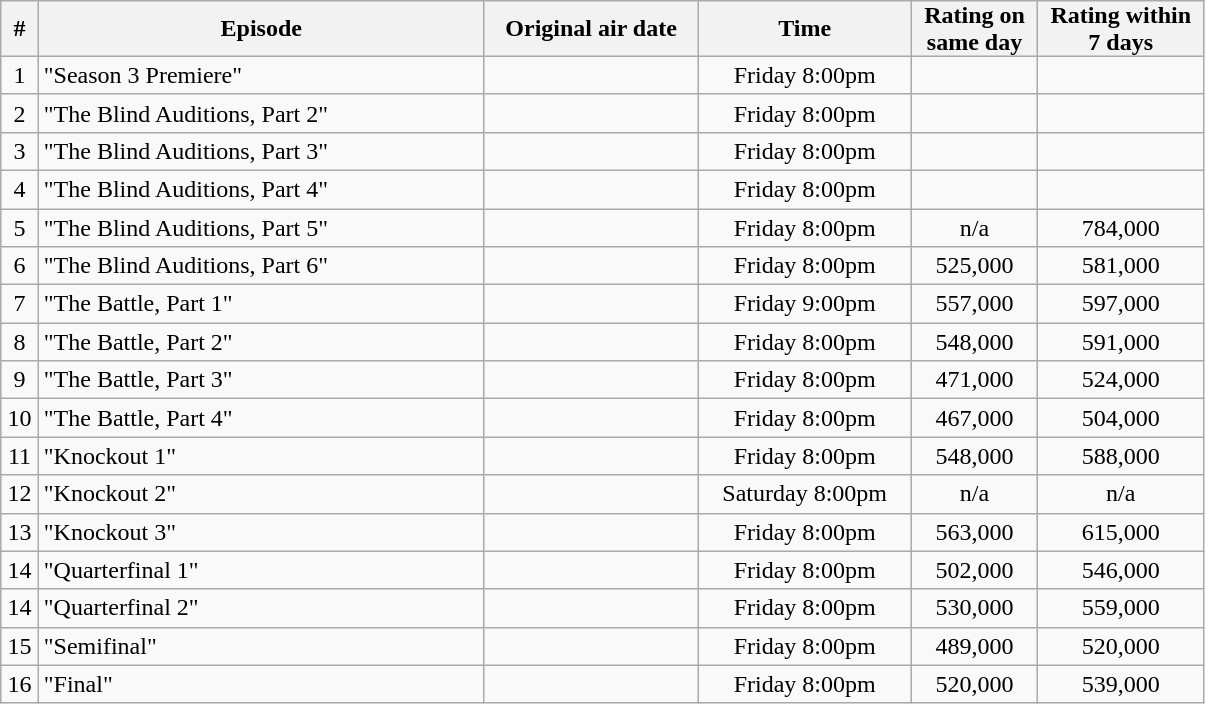<table style="text-align:center;" class="wikitable">
<tr>
<th style="padding:0 8px;">#</th>
<th style="width:290px;">Episode</th>
<th style="width:135px;">Original air date</th>
<th style="width:135px;">Time</th>
<th style="padding:0 8px;">Rating on<br>same day</th>
<th style="padding:0 8px;">Rating within<br>7 days</th>
</tr>
<tr>
<td>1</td>
<td style="text-align:left">"Season 3 Premiere"</td>
<td></td>
<td>Friday 8:00pm</td>
<td></td>
<td></td>
</tr>
<tr>
<td>2</td>
<td style="text-align:left">"The Blind Auditions, Part 2"</td>
<td></td>
<td>Friday 8:00pm</td>
<td></td>
<td></td>
</tr>
<tr>
<td>3</td>
<td style="text-align:left">"The Blind Auditions, Part 3"</td>
<td></td>
<td>Friday 8:00pm</td>
<td></td>
<td></td>
</tr>
<tr>
<td>4</td>
<td style="text-align:left">"The Blind Auditions, Part 4"</td>
<td></td>
<td>Friday 8:00pm</td>
<td></td>
<td></td>
</tr>
<tr>
<td>5</td>
<td style="text-align:left">"The Blind Auditions, Part 5"</td>
<td></td>
<td>Friday 8:00pm</td>
<td>n/a</td>
<td>784,000</td>
</tr>
<tr>
<td>6</td>
<td style="text-align:left">"The Blind Auditions, Part 6"</td>
<td></td>
<td>Friday 8:00pm</td>
<td>525,000</td>
<td>581,000</td>
</tr>
<tr>
<td>7</td>
<td style="text-align:left">"The Battle, Part 1"</td>
<td></td>
<td>Friday 9:00pm</td>
<td>557,000</td>
<td>597,000</td>
</tr>
<tr>
<td>8</td>
<td style="text-align:left">"The Battle, Part 2"</td>
<td></td>
<td>Friday 8:00pm</td>
<td>548,000</td>
<td>591,000</td>
</tr>
<tr>
<td>9</td>
<td style="text-align:left">"The Battle, Part 3"</td>
<td></td>
<td>Friday 8:00pm</td>
<td>471,000</td>
<td>524,000</td>
</tr>
<tr>
<td>10</td>
<td style="text-align:left">"The Battle, Part 4"</td>
<td></td>
<td>Friday 8:00pm</td>
<td>467,000</td>
<td>504,000</td>
</tr>
<tr>
<td>11</td>
<td style="text-align:left">"Knockout 1"</td>
<td></td>
<td>Friday 8:00pm</td>
<td>548,000</td>
<td>588,000</td>
</tr>
<tr>
<td>12</td>
<td style="text-align:left">"Knockout 2"</td>
<td></td>
<td>Saturday 8:00pm</td>
<td>n/a</td>
<td>n/a</td>
</tr>
<tr>
<td>13</td>
<td style="text-align:left">"Knockout 3"</td>
<td></td>
<td>Friday 8:00pm</td>
<td>563,000</td>
<td>615,000</td>
</tr>
<tr>
<td>14</td>
<td style="text-align:left">"Quarterfinal 1"</td>
<td></td>
<td>Friday 8:00pm</td>
<td>502,000</td>
<td>546,000</td>
</tr>
<tr>
<td>14</td>
<td style="text-align:left">"Quarterfinal 2"</td>
<td></td>
<td>Friday 8:00pm</td>
<td>530,000</td>
<td>559,000</td>
</tr>
<tr>
<td>15</td>
<td style="text-align:left">"Semifinal"</td>
<td></td>
<td>Friday 8:00pm</td>
<td>489,000</td>
<td>520,000</td>
</tr>
<tr>
<td>16</td>
<td style="text-align:left">"Final"</td>
<td></td>
<td>Friday 8:00pm</td>
<td>520,000</td>
<td>539,000</td>
</tr>
</table>
